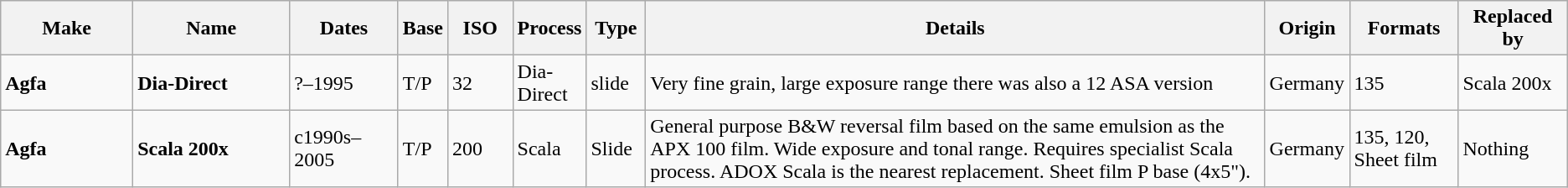<table class="wikitable">
<tr>
<th scope="col" style="width: 100px;">Make</th>
<th scope="col" style="width: 120px;">Name</th>
<th scope="col" style="width: 80px;">Dates</th>
<th scope="col" style="width: 30px;">Base</th>
<th scope="col" style="width: 45px;">ISO</th>
<th scope="col" style="width: 40px;">Process</th>
<th scope="col" style="width: 40px;">Type</th>
<th scope="col" style="width: 500px;">Details</th>
<th scope="col" style="width: 60px;">Origin</th>
<th scope="col" style="width: 80px;">Formats</th>
<th scope="col" style="width: 80px;">Replaced by</th>
</tr>
<tr>
<td><strong>Agfa</strong></td>
<td><strong>Dia-Direct</strong></td>
<td>?–1995</td>
<td>T/P</td>
<td>32</td>
<td>Dia-Direct</td>
<td>slide</td>
<td>Very fine grain, large exposure range there was also a 12 ASA version</td>
<td>Germany</td>
<td>135</td>
<td>Scala 200x</td>
</tr>
<tr>
<td><strong>Agfa</strong></td>
<td><strong>Scala 200x</strong></td>
<td>c1990s–2005</td>
<td>T/P</td>
<td>200</td>
<td>Scala</td>
<td>Slide</td>
<td>General purpose B&W reversal film based on the same emulsion as the APX 100 film. Wide exposure and tonal range. Requires specialist Scala process. ADOX Scala is the nearest replacement. Sheet film P base (4x5").</td>
<td>Germany</td>
<td>135, 120, Sheet film</td>
<td>Nothing</td>
</tr>
</table>
